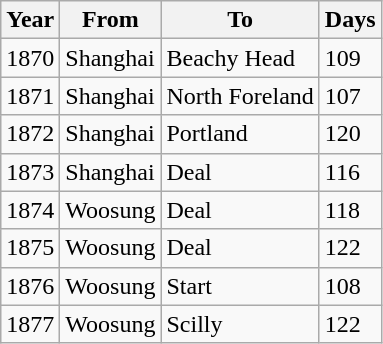<table class="wikitable">
<tr>
<th>Year</th>
<th>From</th>
<th>To</th>
<th>Days</th>
</tr>
<tr>
<td>1870</td>
<td>Shanghai</td>
<td>Beachy Head</td>
<td>109</td>
</tr>
<tr>
<td>1871</td>
<td>Shanghai</td>
<td>North Foreland</td>
<td>107</td>
</tr>
<tr>
<td>1872</td>
<td>Shanghai</td>
<td>Portland</td>
<td>120</td>
</tr>
<tr>
<td>1873</td>
<td>Shanghai</td>
<td>Deal</td>
<td>116</td>
</tr>
<tr>
<td>1874</td>
<td>Woosung</td>
<td>Deal</td>
<td>118</td>
</tr>
<tr>
<td>1875</td>
<td>Woosung</td>
<td>Deal</td>
<td>122</td>
</tr>
<tr>
<td>1876</td>
<td>Woosung</td>
<td>Start</td>
<td>108</td>
</tr>
<tr>
<td>1877</td>
<td>Woosung</td>
<td>Scilly</td>
<td>122</td>
</tr>
</table>
